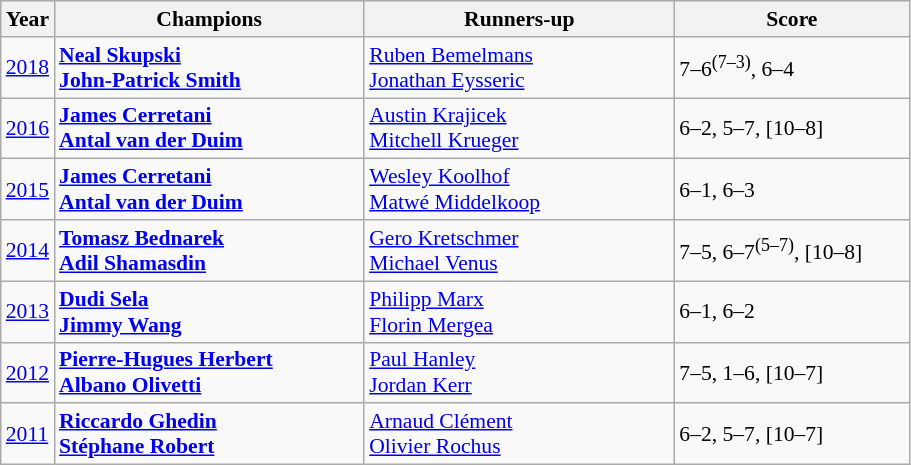<table class="wikitable" style="font-size:90%">
<tr>
<th>Year</th>
<th width="200">Champions</th>
<th width="200">Runners-up</th>
<th width="150">Score</th>
</tr>
<tr>
<td><a href='#'>2018</a></td>
<td> <strong><a href='#'>Neal Skupski</a></strong><br> <strong><a href='#'>John-Patrick Smith</a></strong></td>
<td> <a href='#'>Ruben Bemelmans</a><br> <a href='#'>Jonathan Eysseric</a></td>
<td>7–6<sup>(7–3)</sup>, 6–4</td>
</tr>
<tr>
<td><a href='#'>2016</a></td>
<td> <strong><a href='#'>James Cerretani</a></strong><br> <strong><a href='#'>Antal van der Duim</a></strong></td>
<td> <a href='#'>Austin Krajicek</a><br> <a href='#'>Mitchell Krueger</a></td>
<td>6–2, 5–7, [10–8]</td>
</tr>
<tr>
<td><a href='#'>2015</a></td>
<td> <strong><a href='#'>James Cerretani</a></strong><br>  <strong><a href='#'>Antal van der Duim</a></strong></td>
<td> <a href='#'>Wesley Koolhof</a><br> <a href='#'>Matwé Middelkoop</a></td>
<td>6–1, 6–3</td>
</tr>
<tr>
<td><a href='#'>2014</a></td>
<td> <strong><a href='#'>Tomasz Bednarek</a></strong><br> <strong><a href='#'>Adil Shamasdin</a></strong></td>
<td> <a href='#'>Gero Kretschmer</a><br> <a href='#'>Michael Venus</a></td>
<td>7–5, 6–7<sup>(5–7)</sup>, [10–8]</td>
</tr>
<tr>
<td><a href='#'>2013</a></td>
<td> <strong><a href='#'>Dudi Sela</a></strong> <br>  <strong><a href='#'>Jimmy Wang</a></strong></td>
<td> <a href='#'>Philipp Marx</a> <br>  <a href='#'>Florin Mergea</a></td>
<td>6–1, 6–2</td>
</tr>
<tr>
<td><a href='#'>2012</a></td>
<td> <strong><a href='#'>Pierre-Hugues Herbert</a></strong> <br>  <strong><a href='#'>Albano Olivetti</a></strong></td>
<td> <a href='#'>Paul Hanley</a> <br>  <a href='#'>Jordan Kerr</a></td>
<td>7–5, 1–6, [10–7]</td>
</tr>
<tr>
<td><a href='#'>2011</a></td>
<td> <strong><a href='#'>Riccardo Ghedin</a></strong> <br>  <strong><a href='#'>Stéphane Robert</a></strong></td>
<td> <a href='#'>Arnaud Clément</a> <br>  <a href='#'>Olivier Rochus</a></td>
<td>6–2, 5–7, [10–7]</td>
</tr>
</table>
